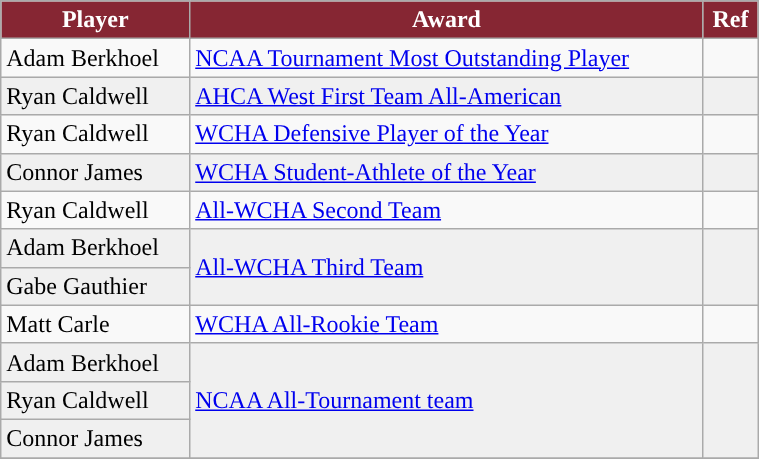<table class="wikitable" width=40%>
<tr>
<th style="color:white; background:#862633; ">Player</th>
<th style="color:white; background:#862633; ">Award</th>
<th style="color:white; background:#862633; ">Ref</th>
</tr>
<tr>
<td>Adam Berkhoel</td>
<td rowspan=1><a href='#'>NCAA Tournament Most Outstanding Player</a></td>
<td rowspan=1></td>
</tr>
<tr bgcolor=f0f0f0>
<td>Ryan Caldwell</td>
<td rowspan=1><a href='#'>AHCA West First Team All-American</a></td>
<td rowspan=1></td>
</tr>
<tr>
<td>Ryan Caldwell</td>
<td rowspan=1><a href='#'>WCHA Defensive Player of the Year</a></td>
<td rowspan=1></td>
</tr>
<tr bgcolor=f0f0f0>
<td>Connor James</td>
<td rowspan=1><a href='#'>WCHA Student-Athlete of the Year</a></td>
<td rowspan=1></td>
</tr>
<tr>
<td>Ryan Caldwell</td>
<td rowspan=1><a href='#'>All-WCHA Second Team</a></td>
<td rowspan=1></td>
</tr>
<tr bgcolor=f0f0f0>
<td>Adam Berkhoel</td>
<td rowspan=2><a href='#'>All-WCHA Third Team</a></td>
<td rowspan=2></td>
</tr>
<tr bgcolor=f0f0f0>
<td>Gabe Gauthier</td>
</tr>
<tr>
<td>Matt Carle</td>
<td rowspan=1><a href='#'>WCHA All-Rookie Team</a></td>
<td rowspan=1></td>
</tr>
<tr bgcolor=f0f0f0>
<td>Adam Berkhoel</td>
<td rowspan=3><a href='#'>NCAA All-Tournament team</a></td>
<td rowspan=3></td>
</tr>
<tr bgcolor=f0f0f0>
<td>Ryan Caldwell</td>
</tr>
<tr bgcolor=f0f0f0>
<td>Connor James</td>
</tr>
<tr>
</tr>
</table>
